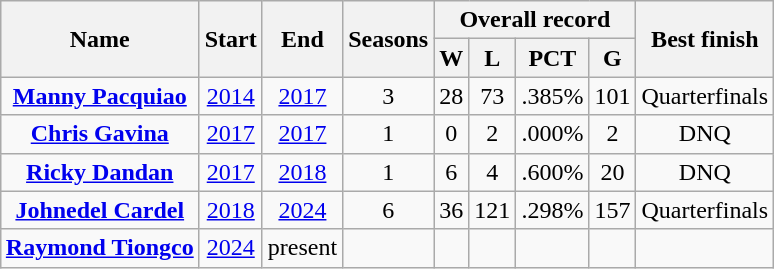<table class="wikitable" style="clear:both; margin:1.5em auto; text-align:center;">
<tr>
<th rowspan="2">Name</th>
<th rowspan="2">Start</th>
<th rowspan="2">End</th>
<th rowspan="2">Seasons</th>
<th colspan="4">Overall record</th>
<th rowspan="2">Best finish</th>
</tr>
<tr>
<th>W</th>
<th>L</th>
<th>PCT</th>
<th>G</th>
</tr>
<tr>
<td><strong><a href='#'>Manny Pacquiao</a></strong></td>
<td><a href='#'>2014</a></td>
<td><a href='#'>2017</a></td>
<td>3</td>
<td>28</td>
<td>73</td>
<td>.385%</td>
<td>101</td>
<td>Quarterfinals</td>
</tr>
<tr>
<td><strong><a href='#'>Chris Gavina</a></strong></td>
<td><a href='#'>2017</a></td>
<td><a href='#'>2017</a></td>
<td>1</td>
<td>0</td>
<td>2</td>
<td>.000%</td>
<td>2</td>
<td>DNQ</td>
</tr>
<tr>
<td><strong><a href='#'>Ricky Dandan</a></strong></td>
<td><a href='#'>2017</a></td>
<td><a href='#'>2018</a></td>
<td>1</td>
<td>6</td>
<td>4</td>
<td>.600%</td>
<td>20</td>
<td>DNQ</td>
</tr>
<tr>
<td><strong><a href='#'>Johnedel Cardel</a></strong></td>
<td><a href='#'>2018</a></td>
<td><a href='#'>2024</a></td>
<td>6</td>
<td>36</td>
<td>121</td>
<td>.298%</td>
<td>157</td>
<td>Quarterfinals</td>
</tr>
<tr>
<td><strong><a href='#'>Raymond Tiongco</a></strong></td>
<td><a href='#'>2024</a></td>
<td>present</td>
<td></td>
<td></td>
<td></td>
<td></td>
<td></td>
<td></td>
</tr>
</table>
